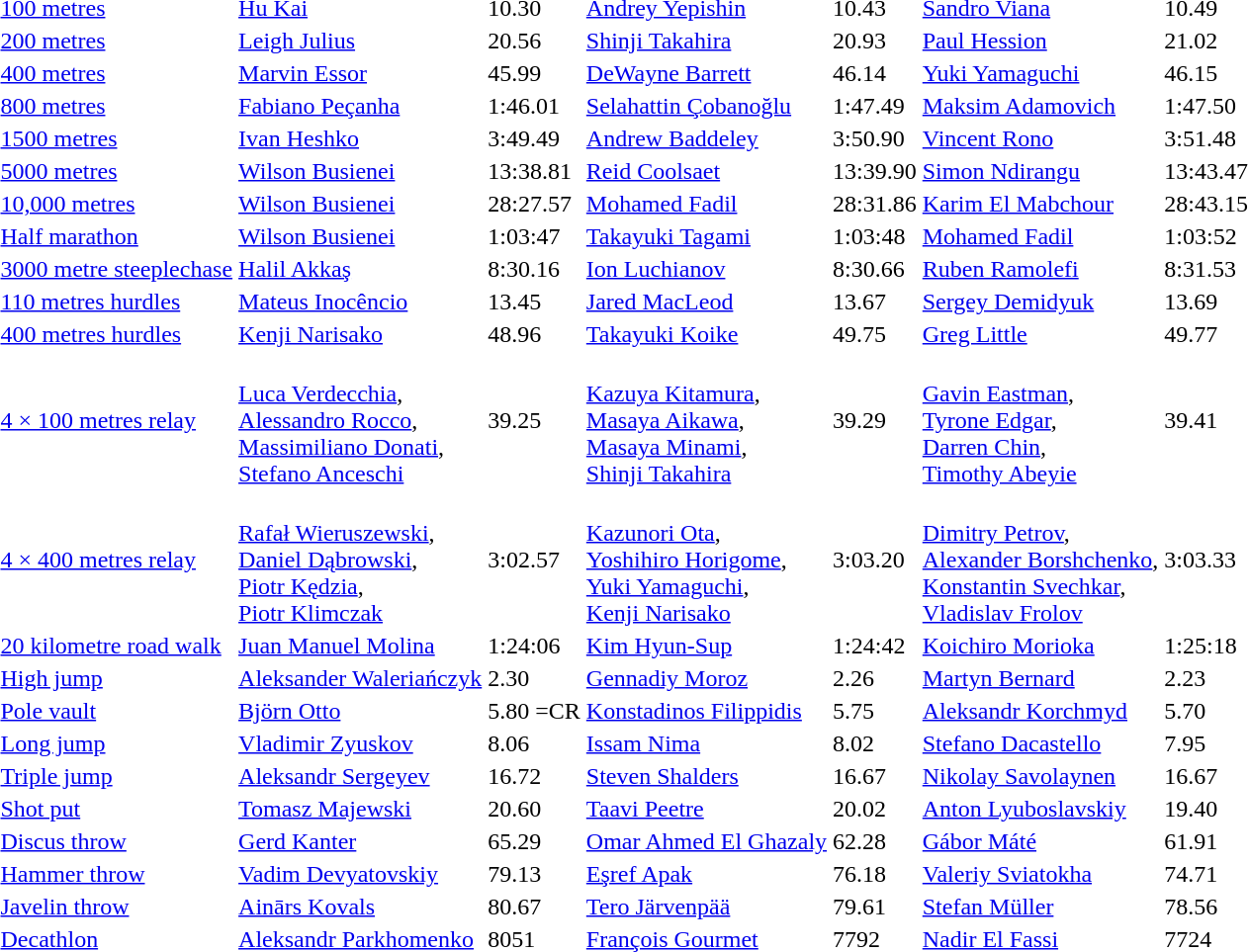<table>
<tr>
<td><a href='#'>100 metres</a><br></td>
<td><a href='#'>Hu Kai</a><br> </td>
<td>10.30</td>
<td><a href='#'>Andrey Yepishin</a><br> </td>
<td>10.43</td>
<td><a href='#'>Sandro Viana</a><br> </td>
<td>10.49</td>
</tr>
<tr>
<td><a href='#'>200 metres</a><br></td>
<td><a href='#'>Leigh Julius</a><br> </td>
<td>20.56</td>
<td><a href='#'>Shinji Takahira</a><br> </td>
<td>20.93</td>
<td><a href='#'>Paul Hession</a><br> </td>
<td>21.02</td>
</tr>
<tr>
<td><a href='#'>400 metres</a><br></td>
<td><a href='#'>Marvin Essor</a><br> </td>
<td>45.99</td>
<td><a href='#'>DeWayne Barrett</a><br> </td>
<td>46.14</td>
<td><a href='#'>Yuki Yamaguchi</a><br> </td>
<td>46.15</td>
</tr>
<tr>
<td><a href='#'>800 metres</a><br></td>
<td><a href='#'>Fabiano Peçanha</a><br> </td>
<td>1:46.01</td>
<td><a href='#'>Selahattin Çobanoğlu</a><br> </td>
<td>1:47.49</td>
<td><a href='#'>Maksim Adamovich</a><br> </td>
<td>1:47.50</td>
</tr>
<tr>
<td><a href='#'>1500 metres</a><br></td>
<td><a href='#'>Ivan Heshko</a><br> </td>
<td>3:49.49</td>
<td><a href='#'>Andrew Baddeley</a><br> </td>
<td>3:50.90</td>
<td><a href='#'>Vincent Rono</a><br> </td>
<td>3:51.48</td>
</tr>
<tr>
<td><a href='#'>5000 metres</a><br></td>
<td><a href='#'>Wilson Busienei</a><br> </td>
<td>13:38.81</td>
<td><a href='#'>Reid Coolsaet</a><br> </td>
<td>13:39.90</td>
<td><a href='#'>Simon Ndirangu</a><br> </td>
<td>13:43.47</td>
</tr>
<tr>
<td><a href='#'>10,000 metres</a><br></td>
<td><a href='#'>Wilson Busienei</a><br> </td>
<td>28:27.57</td>
<td><a href='#'>Mohamed Fadil</a><br> </td>
<td>28:31.86</td>
<td><a href='#'>Karim El Mabchour</a><br> </td>
<td>28:43.15</td>
</tr>
<tr>
<td><a href='#'>Half marathon</a><br></td>
<td><a href='#'>Wilson Busienei</a><br> </td>
<td>1:03:47</td>
<td><a href='#'>Takayuki Tagami</a><br> </td>
<td>1:03:48</td>
<td><a href='#'>Mohamed Fadil</a><br> </td>
<td>1:03:52</td>
</tr>
<tr>
<td><a href='#'>3000 metre steeplechase</a><br></td>
<td><a href='#'>Halil Akkaş</a><br> </td>
<td>8:30.16</td>
<td><a href='#'>Ion Luchianov</a><br> </td>
<td>8:30.66</td>
<td><a href='#'>Ruben Ramolefi</a><br> </td>
<td>8:31.53</td>
</tr>
<tr>
<td><a href='#'>110 metres hurdles</a><br></td>
<td><a href='#'>Mateus Inocêncio</a><br> </td>
<td>13.45</td>
<td><a href='#'>Jared MacLeod</a><br> </td>
<td>13.67</td>
<td><a href='#'>Sergey Demidyuk</a><br> </td>
<td>13.69</td>
</tr>
<tr>
<td><a href='#'>400 metres hurdles</a><br></td>
<td><a href='#'>Kenji Narisako</a><br> </td>
<td>48.96</td>
<td><a href='#'>Takayuki Koike</a><br> </td>
<td>49.75</td>
<td><a href='#'>Greg Little</a><br> </td>
<td>49.77</td>
</tr>
<tr>
<td><a href='#'>4 × 100 metres relay</a><br></td>
<td><br><a href='#'>Luca Verdecchia</a>,<br><a href='#'>Alessandro Rocco</a>,<br><a href='#'>Massimiliano Donati</a>,<br><a href='#'>Stefano Anceschi</a></td>
<td>39.25</td>
<td><br><a href='#'>Kazuya Kitamura</a>,<br><a href='#'>Masaya Aikawa</a>,<br><a href='#'>Masaya Minami</a>,<br><a href='#'>Shinji Takahira</a></td>
<td>39.29</td>
<td><br><a href='#'>Gavin Eastman</a>,<br><a href='#'>Tyrone Edgar</a>,<br><a href='#'>Darren Chin</a>,<br><a href='#'>Timothy Abeyie</a></td>
<td>39.41</td>
</tr>
<tr>
<td><a href='#'>4 × 400 metres relay</a><br></td>
<td><br><a href='#'>Rafał Wieruszewski</a>,<br><a href='#'>Daniel Dąbrowski</a>,<br><a href='#'>Piotr Kędzia</a>,<br><a href='#'>Piotr Klimczak</a></td>
<td>3:02.57</td>
<td><br><a href='#'>Kazunori Ota</a>,<br><a href='#'>Yoshihiro Horigome</a>,<br><a href='#'>Yuki Yamaguchi</a>,<br><a href='#'>Kenji Narisako</a></td>
<td>3:03.20</td>
<td><br><a href='#'>Dimitry Petrov</a>,<br><a href='#'>Alexander Borshchenko</a>,<br><a href='#'>Konstantin Svechkar</a>,<br><a href='#'>Vladislav Frolov</a></td>
<td>3:03.33</td>
</tr>
<tr>
<td><a href='#'>20 kilometre road walk</a><br></td>
<td><a href='#'>Juan Manuel Molina</a><br> </td>
<td>1:24:06</td>
<td><a href='#'>Kim Hyun-Sup</a><br> </td>
<td>1:24:42</td>
<td><a href='#'>Koichiro Morioka</a><br> </td>
<td>1:25:18</td>
</tr>
<tr>
<td><a href='#'>High jump</a><br></td>
<td><a href='#'>Aleksander Waleriańczyk</a><br> </td>
<td>2.30</td>
<td><a href='#'>Gennadiy Moroz</a><br> </td>
<td>2.26</td>
<td><a href='#'>Martyn Bernard</a><br> </td>
<td>2.23</td>
</tr>
<tr>
<td><a href='#'>Pole vault</a><br></td>
<td><a href='#'>Björn Otto</a><br> </td>
<td>5.80 =CR</td>
<td><a href='#'>Konstadinos Filippidis</a><br> </td>
<td>5.75</td>
<td><a href='#'>Aleksandr Korchmyd</a><br> </td>
<td>5.70</td>
</tr>
<tr>
<td><a href='#'>Long jump</a><br></td>
<td><a href='#'>Vladimir Zyuskov</a><br> </td>
<td>8.06</td>
<td><a href='#'>Issam Nima</a><br> </td>
<td>8.02</td>
<td><a href='#'>Stefano Dacastello</a><br> </td>
<td>7.95</td>
</tr>
<tr>
<td><a href='#'>Triple jump</a><br></td>
<td><a href='#'>Aleksandr Sergeyev</a><br> </td>
<td>16.72</td>
<td><a href='#'>Steven Shalders</a><br> </td>
<td>16.67</td>
<td><a href='#'>Nikolay Savolaynen</a><br> </td>
<td>16.67</td>
</tr>
<tr>
<td><a href='#'>Shot put</a><br></td>
<td><a href='#'>Tomasz Majewski</a><br> </td>
<td>20.60</td>
<td><a href='#'>Taavi Peetre</a><br> </td>
<td>20.02</td>
<td><a href='#'>Anton Lyuboslavskiy</a><br> </td>
<td>19.40</td>
</tr>
<tr>
<td><a href='#'>Discus throw</a><br></td>
<td><a href='#'>Gerd Kanter</a><br> </td>
<td>65.29</td>
<td><a href='#'>Omar Ahmed El Ghazaly</a><br> </td>
<td>62.28</td>
<td><a href='#'>Gábor Máté</a><br> </td>
<td>61.91</td>
</tr>
<tr>
<td><a href='#'>Hammer throw</a><br></td>
<td><a href='#'>Vadim Devyatovskiy</a><br> </td>
<td>79.13</td>
<td><a href='#'>Eşref Apak</a><br> </td>
<td>76.18</td>
<td><a href='#'>Valeriy Sviatokha</a><br> </td>
<td>74.71</td>
</tr>
<tr>
<td><a href='#'>Javelin throw</a><br></td>
<td><a href='#'>Ainārs Kovals</a><br> </td>
<td>80.67</td>
<td><a href='#'>Tero Järvenpää</a><br> </td>
<td>79.61</td>
<td><a href='#'>Stefan Müller</a><br> </td>
<td>78.56</td>
</tr>
<tr>
<td><a href='#'>Decathlon</a><br></td>
<td><a href='#'>Aleksandr Parkhomenko</a><br> </td>
<td>8051</td>
<td><a href='#'>François Gourmet</a><br> </td>
<td>7792</td>
<td><a href='#'>Nadir El Fassi</a><br> </td>
<td>7724</td>
</tr>
</table>
